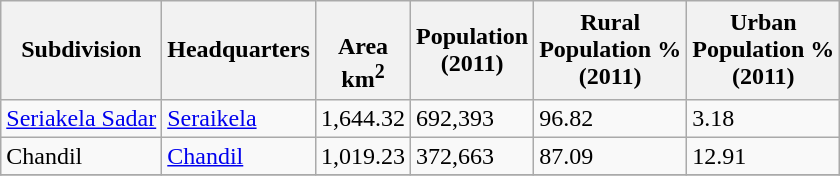<table class="wikitable sortable">
<tr>
<th>Subdivision</th>
<th>Headquarters</th>
<th><br>Area<br>km<sup>2</sup></th>
<th>Population<br>(2011)</th>
<th>Rural<br>Population %<br>(2011)</th>
<th>Urban<br> Population % <br>(2011)</th>
</tr>
<tr>
<td><a href='#'>Seriakela Sadar</a></td>
<td><a href='#'>Seraikela</a></td>
<td>1,644.32</td>
<td>692,393</td>
<td>96.82</td>
<td>3.18</td>
</tr>
<tr>
<td>Chandil</td>
<td><a href='#'>Chandil</a></td>
<td>1,019.23</td>
<td>372,663</td>
<td>87.09</td>
<td>12.91</td>
</tr>
<tr>
</tr>
</table>
